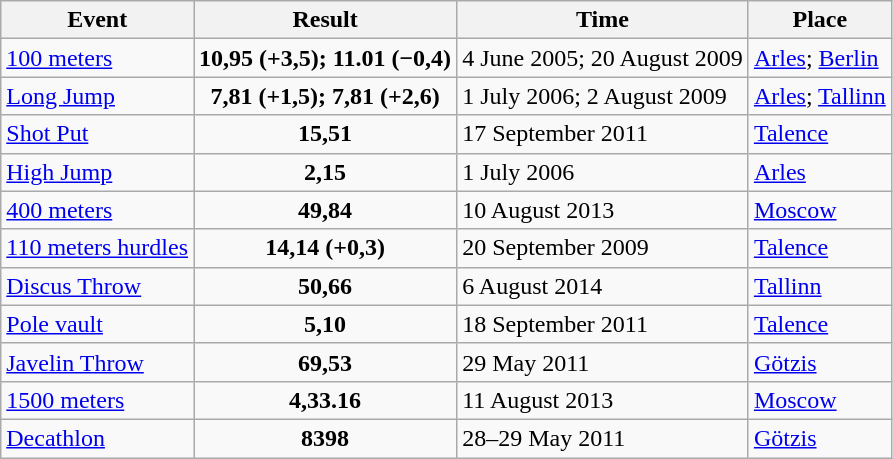<table class="wikitable">
<tr>
<th>Event</th>
<th>Result</th>
<th>Time</th>
<th>Place</th>
</tr>
<tr>
<td><a href='#'>100 meters</a></td>
<td align="center"><strong>10,95 (+3,5); 11.01 (−0,4)</strong></td>
<td>4 June 2005; 20 August 2009</td>
<td><a href='#'>Arles</a>; <a href='#'>Berlin</a></td>
</tr>
<tr>
<td><a href='#'>Long Jump</a></td>
<td align="center"><strong>7,81 (+1,5); 7,81 (+2,6)</strong></td>
<td>1 July 2006; 2 August 2009</td>
<td><a href='#'>Arles</a>; <a href='#'>Tallinn</a></td>
</tr>
<tr>
<td><a href='#'>Shot Put</a></td>
<td align="center"><strong>15,51</strong></td>
<td>17 September 2011</td>
<td><a href='#'>Talence</a></td>
</tr>
<tr>
<td><a href='#'>High Jump</a></td>
<td align="center"><strong>2,15</strong></td>
<td>1 July 2006</td>
<td><a href='#'>Arles</a></td>
</tr>
<tr>
<td><a href='#'>400 meters</a></td>
<td align="center"><strong>49,84</strong></td>
<td>10 August 2013</td>
<td><a href='#'>Moscow</a></td>
</tr>
<tr>
<td><a href='#'>110 meters hurdles</a></td>
<td align="center"><strong>14,14 (+0,3)</strong></td>
<td>20 September 2009</td>
<td><a href='#'>Talence</a></td>
</tr>
<tr>
<td><a href='#'>Discus Throw</a></td>
<td align="center"><strong>50,66</strong></td>
<td>6 August 2014</td>
<td><a href='#'>Tallinn</a></td>
</tr>
<tr>
<td><a href='#'>Pole vault</a></td>
<td align="center"><strong>5,10</strong></td>
<td>18 September 2011</td>
<td><a href='#'>Talence</a></td>
</tr>
<tr>
<td><a href='#'>Javelin Throw</a></td>
<td align="center"><strong>69,53</strong></td>
<td>29 May 2011</td>
<td><a href='#'>Götzis</a></td>
</tr>
<tr>
<td><a href='#'>1500 meters</a></td>
<td align="center"><strong>4,33.16</strong></td>
<td>11 August 2013</td>
<td><a href='#'>Moscow</a></td>
</tr>
<tr>
<td><a href='#'>Decathlon</a></td>
<td align="center"><strong>8398</strong></td>
<td>28–29 May 2011</td>
<td><a href='#'>Götzis</a></td>
</tr>
</table>
